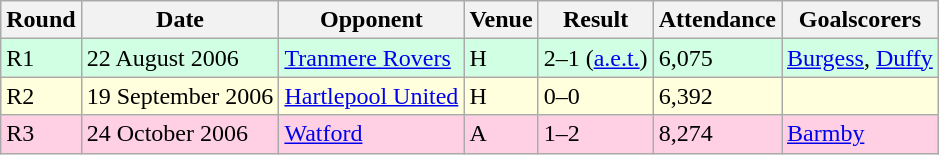<table class="wikitable">
<tr>
<th>Round</th>
<th>Date</th>
<th>Opponent</th>
<th>Venue</th>
<th>Result</th>
<th>Attendance</th>
<th>Goalscorers</th>
</tr>
<tr style="background:#d0ffe3;">
<td>R1</td>
<td>22 August 2006</td>
<td><a href='#'>Tranmere Rovers</a></td>
<td>H</td>
<td>2–1 (<a href='#'>a.e.t.</a>)</td>
<td>6,075</td>
<td><a href='#'>Burgess</a>, <a href='#'>Duffy</a></td>
</tr>
<tr style="background:#ffd;">
<td>R2</td>
<td>19 September 2006</td>
<td><a href='#'>Hartlepool United</a></td>
<td>H</td>
<td>0–0</td>
<td>6,392</td>
<td></td>
</tr>
<tr style="background:#ffd0e3;">
<td>R3</td>
<td>24 October 2006</td>
<td><a href='#'>Watford</a></td>
<td>A</td>
<td>1–2</td>
<td>8,274</td>
<td><a href='#'>Barmby</a></td>
</tr>
</table>
